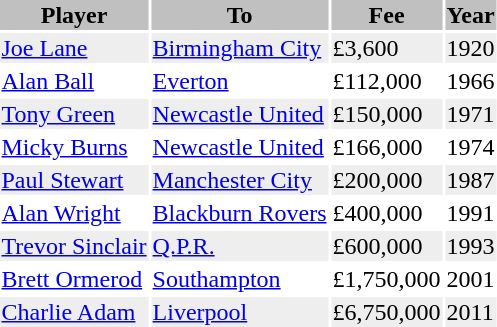<table class="toccolours">
<tr>
<th bgcolor=silver>Player</th>
<th bgcolor=silver>To</th>
<th bgcolor=silver>Fee</th>
<th bgcolor=silver>Year</th>
</tr>
<tr bgcolor=#eeeeee>
<td><a href='#'>Joe Lane</a></td>
<td><a href='#'>Birmingham City</a></td>
<td>£3,600</td>
<td>1920</td>
</tr>
<tr>
<td><a href='#'>Alan Ball</a></td>
<td><a href='#'>Everton</a></td>
<td>£112,000</td>
<td>1966</td>
</tr>
<tr bgcolor=#eeeeee>
<td><a href='#'>Tony Green</a></td>
<td><a href='#'>Newcastle United</a></td>
<td>£150,000</td>
<td>1971</td>
</tr>
<tr>
<td><a href='#'>Micky Burns</a></td>
<td><a href='#'>Newcastle United</a></td>
<td>£166,000</td>
<td>1974</td>
</tr>
<tr bgcolor=#eeeeee>
<td><a href='#'>Paul Stewart</a></td>
<td><a href='#'>Manchester City</a></td>
<td>£200,000</td>
<td>1987</td>
</tr>
<tr>
<td><a href='#'>Alan Wright</a></td>
<td><a href='#'>Blackburn Rovers</a></td>
<td>£400,000</td>
<td>1991</td>
</tr>
<tr bgcolor=#eeeeee>
<td><a href='#'>Trevor Sinclair</a></td>
<td><a href='#'>Q.P.R.</a></td>
<td>£600,000</td>
<td>1993</td>
</tr>
<tr>
<td><a href='#'>Brett Ormerod</a></td>
<td><a href='#'>Southampton</a></td>
<td>£1,750,000</td>
<td>2001</td>
</tr>
<tr bgcolor=#eeeeee>
<td><a href='#'>Charlie Adam</a></td>
<td><a href='#'>Liverpool</a></td>
<td>£6,750,000</td>
<td>2011</td>
</tr>
</table>
